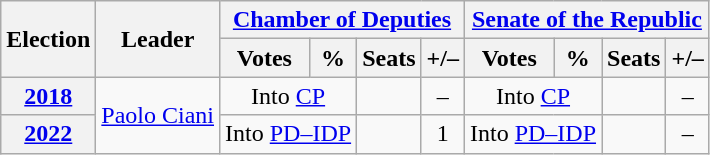<table class="wikitable" style="text-align:center">
<tr>
<th rowspan="2">Election</th>
<th rowspan="2">Leader</th>
<th colspan="4"><a href='#'>Chamber of Deputies</a></th>
<th colspan="4"><a href='#'>Senate of the Republic</a></th>
</tr>
<tr>
<th>Votes</th>
<th>%</th>
<th>Seats</th>
<th>+/–</th>
<th>Votes</th>
<th>%</th>
<th>Seats</th>
<th>+/–</th>
</tr>
<tr>
<th><a href='#'>2018</a></th>
<td rowspan=2><a href='#'>Paolo Ciani</a></td>
<td colspan=2>Into <a href='#'>CP</a></td>
<td></td>
<td>–</td>
<td colspan=2>Into <a href='#'>CP</a></td>
<td></td>
<td>–</td>
</tr>
<tr>
<th><a href='#'>2022</a></th>
<td colspan=2>Into <a href='#'>PD–IDP</a></td>
<td></td>
<td> 1</td>
<td colspan=2>Into <a href='#'>PD–IDP</a></td>
<td></td>
<td>–</td>
</tr>
</table>
